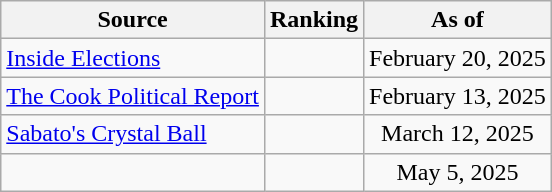<table class="wikitable" style="text-align:center">
<tr>
<th>Source</th>
<th>Ranking</th>
<th>As of</th>
</tr>
<tr>
<td align="left"><a href='#'>Inside Elections</a></td>
<td></td>
<td>February 20, 2025</td>
</tr>
<tr>
<td align="left"><a href='#'>The Cook Political Report</a></td>
<td></td>
<td>February 13, 2025</td>
</tr>
<tr>
<td align="left"><a href='#'>Sabato's Crystal Ball</a></td>
<td></td>
<td>March 12, 2025</td>
</tr>
<tr>
<td align="left"></td>
<td></td>
<td>May 5, 2025</td>
</tr>
</table>
